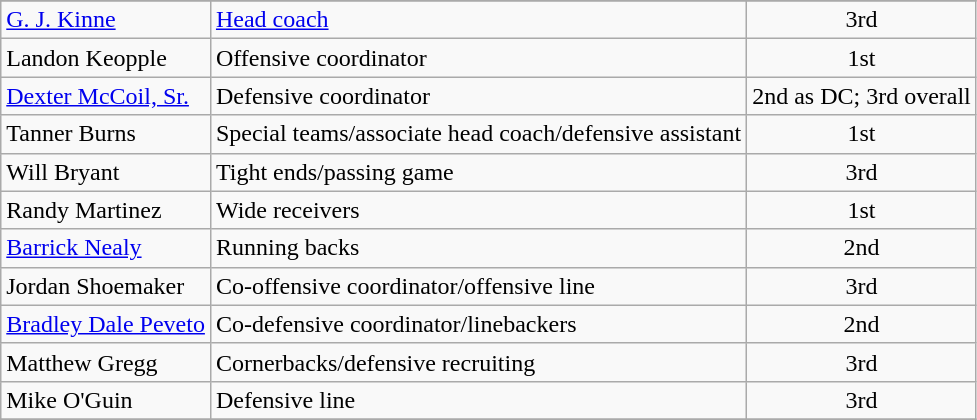<table class="wikitable">
<tr>
</tr>
<tr>
<td><a href='#'>G. J. Kinne</a></td>
<td><a href='#'>Head coach</a></td>
<td align=center>3rd</td>
</tr>
<tr>
<td>Landon Keopple</td>
<td>Offensive coordinator</td>
<td align=center>1st</td>
</tr>
<tr>
<td><a href='#'>Dexter McCoil, Sr.</a></td>
<td>Defensive coordinator</td>
<td align=center>2nd as DC; 3rd overall</td>
</tr>
<tr>
<td>Tanner Burns</td>
<td>Special teams/associate head coach/defensive assistant</td>
<td align=center>1st</td>
</tr>
<tr>
<td>Will Bryant</td>
<td>Tight ends/passing game</td>
<td align=center>3rd</td>
</tr>
<tr>
<td>Randy Martinez</td>
<td>Wide receivers</td>
<td align=center>1st</td>
</tr>
<tr>
<td><a href='#'>Barrick Nealy</a></td>
<td>Running backs</td>
<td align=center>2nd</td>
</tr>
<tr>
<td>Jordan Shoemaker</td>
<td>Co-offensive coordinator/offensive line</td>
<td align=center>3rd</td>
</tr>
<tr>
<td><a href='#'>Bradley Dale Peveto</a></td>
<td>Co-defensive coordinator/linebackers</td>
<td align=center>2nd</td>
</tr>
<tr>
<td>Matthew Gregg</td>
<td>Cornerbacks/defensive recruiting</td>
<td align=center>3rd</td>
</tr>
<tr>
<td>Mike O'Guin</td>
<td>Defensive line</td>
<td align=center>3rd</td>
</tr>
<tr>
</tr>
</table>
